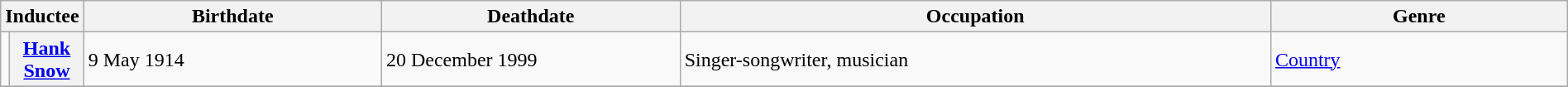<table class="wikitable" width="100%">
<tr>
<th colspan=2>Inductee</th>
<th width="20%">Birthdate</th>
<th width="20%">Deathdate</th>
<th width="40%">Occupation</th>
<th width="40%">Genre</th>
</tr>
<tr>
<td></td>
<th><a href='#'>Hank Snow</a></th>
<td>9 May 1914</td>
<td>20 December 1999</td>
<td>Singer-songwriter, musician</td>
<td><a href='#'>Country</a></td>
</tr>
<tr>
</tr>
</table>
